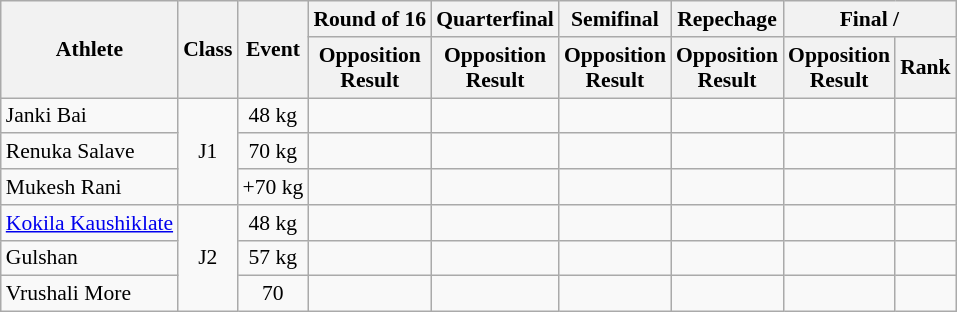<table class="wikitable" style="text-align:center; font-size:90%">
<tr>
<th rowspan="2">Athlete</th>
<th rowspan="2">Class</th>
<th rowspan="2">Event</th>
<th>Round of 16</th>
<th>Quarterfinal</th>
<th>Semifinal</th>
<th>Repechage</th>
<th colspan="2">Final / </th>
</tr>
<tr>
<th>Opposition<br>Result</th>
<th>Opposition<br>Result</th>
<th>Opposition<br>Result</th>
<th>Opposition<br>Result</th>
<th>Opposition<br>Result</th>
<th>Rank</th>
</tr>
<tr>
<td align="left">Janki Bai</td>
<td rowspan="3">J1</td>
<td>48 kg</td>
<td></td>
<td></td>
<td></td>
<td></td>
<td></td>
<td></td>
</tr>
<tr>
<td align="left">Renuka Salave</td>
<td>70 kg</td>
<td></td>
<td></td>
<td></td>
<td></td>
<td></td>
<td></td>
</tr>
<tr>
<td align="left">Mukesh Rani</td>
<td>+70 kg</td>
<td></td>
<td></td>
<td></td>
<td></td>
<td></td>
<td></td>
</tr>
<tr>
<td align="left"><a href='#'>Kokila Kaushiklate</a></td>
<td rowspan="3">J2</td>
<td>48 kg</td>
<td></td>
<td></td>
<td></td>
<td></td>
<td></td>
<td></td>
</tr>
<tr>
<td align="left">Gulshan</td>
<td>57 kg</td>
<td></td>
<td></td>
<td></td>
<td></td>
<td></td>
<td></td>
</tr>
<tr>
<td align="left">Vrushali More</td>
<td>70</td>
<td></td>
<td></td>
<td></td>
<td></td>
<td></td>
<td></td>
</tr>
</table>
